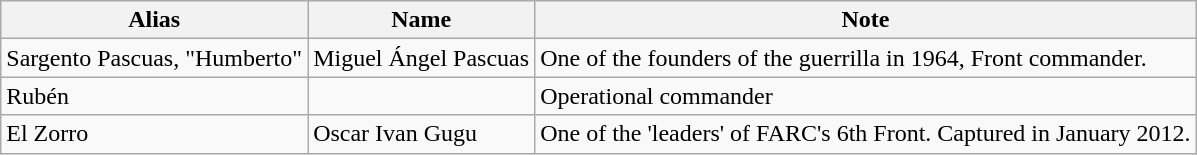<table class="wikitable">
<tr>
<th>Alias</th>
<th>Name</th>
<th>Note</th>
</tr>
<tr>
<td>Sargento Pascuas, "Humberto"</td>
<td>Miguel Ángel Pascuas </td>
<td>One of the founders of the guerrilla in 1964, Front commander.</td>
</tr>
<tr>
<td>Rubén</td>
<td></td>
<td>Operational commander</td>
</tr>
<tr>
<td>El Zorro</td>
<td>Oscar Ivan Gugu</td>
<td>One of the 'leaders' of FARC's 6th Front. Captured in January 2012.</td>
</tr>
</table>
